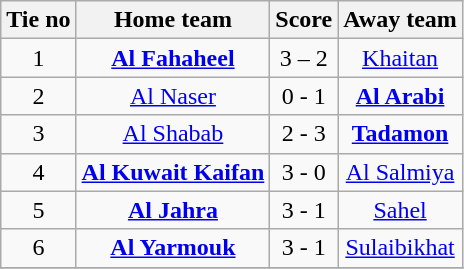<table class="wikitable" style="text-align: center">
<tr>
<th>Tie no</th>
<th>Home team</th>
<th>Score</th>
<th>Away team</th>
</tr>
<tr>
<td>1</td>
<td><strong><a href='#'>Al Fahaheel</a></strong></td>
<td>3 – 2</td>
<td><a href='#'>Khaitan</a></td>
</tr>
<tr>
<td>2</td>
<td><a href='#'>Al Naser</a></td>
<td>0 - 1</td>
<td><strong><a href='#'>Al Arabi</a></strong></td>
</tr>
<tr>
<td>3</td>
<td><a href='#'>Al Shabab</a></td>
<td>2 - 3</td>
<td><strong><a href='#'>Tadamon</a></strong></td>
</tr>
<tr>
<td>4</td>
<td><strong><a href='#'>Al Kuwait Kaifan</a></strong></td>
<td>3 - 0</td>
<td><a href='#'>Al Salmiya</a></td>
</tr>
<tr>
<td>5</td>
<td><strong><a href='#'>Al Jahra</a></strong></td>
<td>3 - 1</td>
<td><a href='#'>Sahel</a></td>
</tr>
<tr>
<td>6</td>
<td><strong><a href='#'>Al Yarmouk</a></strong></td>
<td>3 - 1</td>
<td><a href='#'>Sulaibikhat</a></td>
</tr>
<tr>
</tr>
</table>
